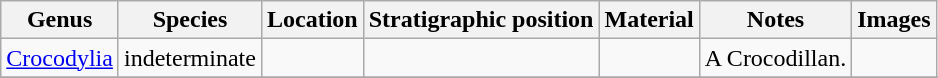<table class="wikitable" align="center">
<tr>
<th>Genus</th>
<th>Species</th>
<th>Location</th>
<th>Stratigraphic position</th>
<th>Material</th>
<th>Notes</th>
<th>Images</th>
</tr>
<tr>
<td><a href='#'>Crocodylia</a></td>
<td>indeterminate</td>
<td></td>
<td></td>
<td></td>
<td>A Crocodillan.</td>
<td></td>
</tr>
<tr>
</tr>
</table>
